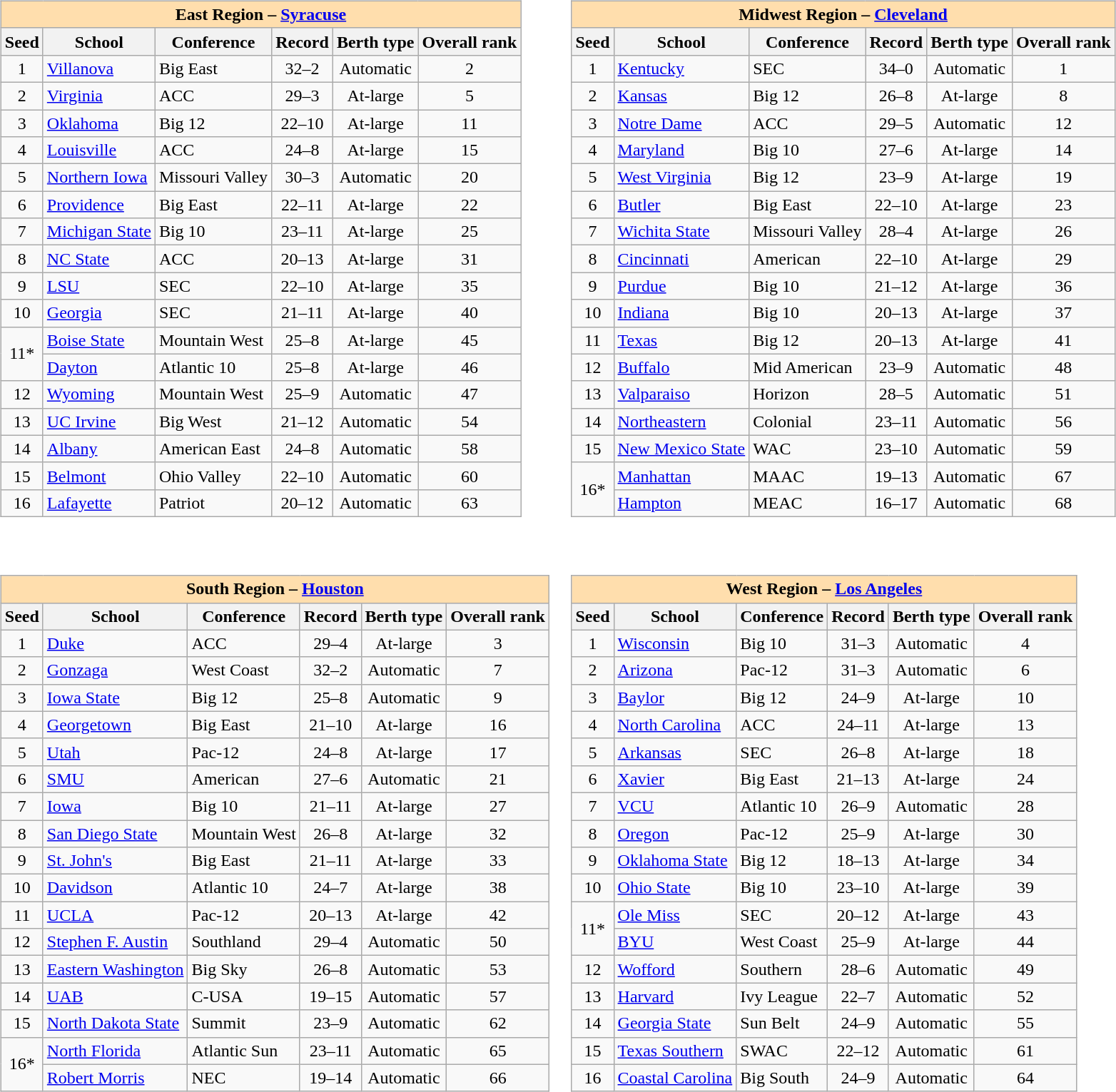<table>
<tr>
<td valign=top><br><table class="wikitable">
<tr>
<th colspan="6" style="background:#ffdead;">East Region – <a href='#'>Syracuse</a></th>
</tr>
<tr>
<th>Seed</th>
<th>School</th>
<th>Conference</th>
<th>Record</th>
<th>Berth type</th>
<th>Overall rank</th>
</tr>
<tr>
<td align=center>1</td>
<td><a href='#'>Villanova</a></td>
<td>Big East</td>
<td align=center>32–2</td>
<td align=center>Automatic</td>
<td align=center>2</td>
</tr>
<tr>
<td align=center>2</td>
<td><a href='#'>Virginia</a></td>
<td>ACC</td>
<td align=center>29–3</td>
<td align=center>At-large</td>
<td align=center>5</td>
</tr>
<tr>
<td align=center>3</td>
<td><a href='#'>Oklahoma</a></td>
<td>Big 12</td>
<td align=center>22–10</td>
<td align=center>At-large</td>
<td align=center>11</td>
</tr>
<tr>
<td align=center>4</td>
<td><a href='#'>Louisville</a></td>
<td>ACC</td>
<td align=center>24–8</td>
<td align=center>At-large</td>
<td align=center>15</td>
</tr>
<tr>
<td align=center>5</td>
<td><a href='#'>Northern Iowa</a></td>
<td>Missouri Valley</td>
<td align=center>30–3</td>
<td align=center>Automatic</td>
<td align=center>20</td>
</tr>
<tr>
<td align=center>6</td>
<td><a href='#'>Providence</a></td>
<td>Big East</td>
<td align=center>22–11</td>
<td align=center>At-large</td>
<td align=center>22</td>
</tr>
<tr>
<td align=center>7</td>
<td><a href='#'>Michigan State</a></td>
<td>Big 10</td>
<td align=center>23–11</td>
<td align=center>At-large</td>
<td align=center>25</td>
</tr>
<tr>
<td align=center>8</td>
<td><a href='#'>NC State</a></td>
<td>ACC</td>
<td align=center>20–13</td>
<td align=center>At-large</td>
<td align=center>31</td>
</tr>
<tr>
<td align=center>9</td>
<td><a href='#'>LSU</a></td>
<td>SEC</td>
<td align=center>22–10</td>
<td align=center>At-large</td>
<td align=center>35</td>
</tr>
<tr>
<td align=center>10</td>
<td><a href='#'>Georgia</a></td>
<td>SEC</td>
<td align=center>21–11</td>
<td align=center>At-large</td>
<td align=center>40</td>
</tr>
<tr>
<td rowspan=2 align=center>11*</td>
<td><a href='#'>Boise State</a></td>
<td>Mountain West</td>
<td align=center>25–8</td>
<td align=center>At-large</td>
<td align=center>45</td>
</tr>
<tr>
<td><a href='#'>Dayton</a></td>
<td>Atlantic 10</td>
<td align=center>25–8</td>
<td align=center>At-large</td>
<td align=center>46</td>
</tr>
<tr>
<td align=center>12</td>
<td><a href='#'>Wyoming</a></td>
<td>Mountain West</td>
<td align=center>25–9</td>
<td align=center>Automatic</td>
<td align=center>47</td>
</tr>
<tr>
<td align=center>13</td>
<td><a href='#'>UC Irvine</a></td>
<td>Big West</td>
<td align=center>21–12</td>
<td align=center>Automatic</td>
<td align=center>54</td>
</tr>
<tr>
<td align=center>14</td>
<td><a href='#'>Albany</a></td>
<td>American East</td>
<td align=center>24–8</td>
<td align=center>Automatic</td>
<td align=center>58</td>
</tr>
<tr>
<td align=center>15</td>
<td><a href='#'>Belmont</a></td>
<td>Ohio Valley</td>
<td align=center>22–10</td>
<td align=center>Automatic</td>
<td align=center>60</td>
</tr>
<tr>
<td align=center>16</td>
<td><a href='#'>Lafayette</a></td>
<td>Patriot</td>
<td align=center>20–12</td>
<td align=center>Automatic</td>
<td align=center>63</td>
</tr>
</table>
</td>
<td valign=top><br><table class="wikitable">
<tr>
<th colspan="6" style="background:#ffdead;">Midwest Region – <a href='#'>Cleveland</a></th>
</tr>
<tr>
<th>Seed</th>
<th>School</th>
<th>Conference</th>
<th>Record</th>
<th>Berth type</th>
<th>Overall rank</th>
</tr>
<tr>
<td align=center>1</td>
<td><a href='#'>Kentucky</a></td>
<td>SEC</td>
<td align=center>34–0</td>
<td align=center>Automatic</td>
<td align=center>1</td>
</tr>
<tr>
<td align=center>2</td>
<td><a href='#'>Kansas</a></td>
<td>Big 12</td>
<td align=center>26–8</td>
<td align=center>At-large</td>
<td align=center>8</td>
</tr>
<tr>
<td align=center>3</td>
<td><a href='#'>Notre Dame</a></td>
<td>ACC</td>
<td align=center>29–5</td>
<td align=center>Automatic</td>
<td align=center>12</td>
</tr>
<tr>
<td align=center>4</td>
<td><a href='#'>Maryland</a></td>
<td>Big 10</td>
<td align=center>27–6</td>
<td align=center>At-large</td>
<td align=center>14</td>
</tr>
<tr>
<td align=center>5</td>
<td><a href='#'>West Virginia</a></td>
<td>Big 12</td>
<td align=center>23–9</td>
<td align=center>At-large</td>
<td align=center>19</td>
</tr>
<tr>
<td align=center>6</td>
<td><a href='#'>Butler</a></td>
<td>Big East</td>
<td align=center>22–10</td>
<td align=center>At-large</td>
<td align=center>23</td>
</tr>
<tr>
<td align=center>7</td>
<td><a href='#'>Wichita State</a></td>
<td>Missouri Valley</td>
<td align=center>28–4</td>
<td align=center>At-large</td>
<td align=center>26</td>
</tr>
<tr>
<td align=center>8</td>
<td><a href='#'>Cincinnati</a></td>
<td>American</td>
<td align=center>22–10</td>
<td align=center>At-large</td>
<td align=center>29</td>
</tr>
<tr>
<td align=center>9</td>
<td><a href='#'>Purdue</a></td>
<td>Big 10</td>
<td align=center>21–12</td>
<td align=center>At-large</td>
<td align=center>36</td>
</tr>
<tr>
<td align=center>10</td>
<td><a href='#'>Indiana</a></td>
<td>Big 10</td>
<td align=center>20–13</td>
<td align=center>At-large</td>
<td align=center>37</td>
</tr>
<tr>
<td align=center>11</td>
<td><a href='#'>Texas</a></td>
<td>Big 12</td>
<td align=center>20–13</td>
<td align=center>At-large</td>
<td align=center>41</td>
</tr>
<tr>
<td align=center>12</td>
<td><a href='#'>Buffalo</a></td>
<td>Mid American</td>
<td align=center>23–9</td>
<td align=center>Automatic</td>
<td align=center>48</td>
</tr>
<tr>
<td align=center>13</td>
<td><a href='#'>Valparaiso</a></td>
<td>Horizon</td>
<td align=center>28–5</td>
<td align=center>Automatic</td>
<td align=center>51</td>
</tr>
<tr>
<td align=center>14</td>
<td><a href='#'>Northeastern</a></td>
<td>Colonial</td>
<td align=center>23–11</td>
<td align=center>Automatic</td>
<td align=center>56</td>
</tr>
<tr>
<td align=center>15</td>
<td><a href='#'>New Mexico State</a></td>
<td>WAC</td>
<td align=center>23–10</td>
<td align=center>Automatic</td>
<td align=center>59</td>
</tr>
<tr>
<td rowspan=2 align=center>16*</td>
<td><a href='#'>Manhattan</a></td>
<td>MAAC</td>
<td align=center>19–13</td>
<td align=center>Automatic</td>
<td align=center>67</td>
</tr>
<tr>
<td><a href='#'>Hampton</a></td>
<td>MEAC</td>
<td align=center>16–17</td>
<td align=center>Automatic</td>
<td align=center>68</td>
</tr>
</table>
</td>
</tr>
<tr>
<td valign=top><br><table class="wikitable">
<tr>
<th colspan="6" style="background:#ffdead;">South Region – <a href='#'>Houston</a></th>
</tr>
<tr>
<th>Seed</th>
<th>School</th>
<th>Conference</th>
<th>Record</th>
<th>Berth type</th>
<th>Overall rank</th>
</tr>
<tr>
<td align=center>1</td>
<td><a href='#'>Duke</a></td>
<td>ACC</td>
<td align=center>29–4</td>
<td align=center>At-large</td>
<td align=center>3</td>
</tr>
<tr>
<td align=center>2</td>
<td><a href='#'>Gonzaga</a></td>
<td>West Coast</td>
<td align=center>32–2</td>
<td align=center>Automatic</td>
<td align=center>7</td>
</tr>
<tr>
<td align=center>3</td>
<td><a href='#'>Iowa State</a></td>
<td>Big 12</td>
<td align=center>25–8</td>
<td align=center>Automatic</td>
<td align=center>9</td>
</tr>
<tr>
<td align=center>4</td>
<td><a href='#'>Georgetown</a></td>
<td>Big East</td>
<td align=center>21–10</td>
<td align=center>At-large</td>
<td align=center>16</td>
</tr>
<tr>
<td align=center>5</td>
<td><a href='#'>Utah</a></td>
<td>Pac-12</td>
<td align=center>24–8</td>
<td align=center>At-large</td>
<td align=center>17</td>
</tr>
<tr>
<td align=center>6</td>
<td><a href='#'>SMU</a></td>
<td>American</td>
<td align=center>27–6</td>
<td align=center>Automatic</td>
<td align=center>21</td>
</tr>
<tr>
<td align=center>7</td>
<td><a href='#'>Iowa</a></td>
<td>Big 10</td>
<td align=center>21–11</td>
<td align=center>At-large</td>
<td align=center>27</td>
</tr>
<tr>
<td align=center>8</td>
<td><a href='#'>San Diego State</a></td>
<td>Mountain West</td>
<td align=center>26–8</td>
<td align=center>At-large</td>
<td align=center>32</td>
</tr>
<tr>
<td align=center>9</td>
<td><a href='#'>St. John's</a></td>
<td>Big East</td>
<td align=center>21–11</td>
<td align=center>At-large</td>
<td align=center>33</td>
</tr>
<tr>
<td align=center>10</td>
<td><a href='#'>Davidson</a></td>
<td>Atlantic 10</td>
<td align=center>24–7</td>
<td align=center>At-large</td>
<td align=center>38</td>
</tr>
<tr>
<td align=center>11</td>
<td><a href='#'>UCLA</a></td>
<td>Pac-12</td>
<td align=center>20–13</td>
<td align=center>At-large</td>
<td align=center>42</td>
</tr>
<tr>
<td align=center>12</td>
<td><a href='#'>Stephen F. Austin</a></td>
<td>Southland</td>
<td align=center>29–4</td>
<td align=center>Automatic</td>
<td align=center>50</td>
</tr>
<tr>
<td align=center>13</td>
<td><a href='#'>Eastern Washington</a></td>
<td>Big Sky</td>
<td align=center>26–8</td>
<td align=center>Automatic</td>
<td align=center>53</td>
</tr>
<tr>
<td align=center>14</td>
<td><a href='#'>UAB</a></td>
<td>C-USA</td>
<td align=center>19–15</td>
<td align=center>Automatic</td>
<td align=center>57</td>
</tr>
<tr>
<td align=center>15</td>
<td><a href='#'>North Dakota State</a></td>
<td>Summit</td>
<td align=center>23–9</td>
<td align=center>Automatic</td>
<td align=center>62</td>
</tr>
<tr>
<td rowspan=2 align=center>16*</td>
<td><a href='#'>North Florida</a></td>
<td>Atlantic Sun</td>
<td align=center>23–11</td>
<td align=center>Automatic</td>
<td align=center>65</td>
</tr>
<tr>
<td><a href='#'>Robert Morris</a></td>
<td>NEC</td>
<td align=center>19–14</td>
<td align=center>Automatic</td>
<td align=center>66</td>
</tr>
</table>
</td>
<td valign=top><br><table class="wikitable">
<tr>
<th colspan="6" style="background:#ffdead;">West Region – <a href='#'>Los Angeles</a></th>
</tr>
<tr>
<th>Seed</th>
<th>School</th>
<th>Conference</th>
<th>Record</th>
<th>Berth type</th>
<th>Overall rank</th>
</tr>
<tr>
<td align=center>1</td>
<td><a href='#'>Wisconsin</a></td>
<td>Big 10</td>
<td align=center>31–3</td>
<td align=center>Automatic</td>
<td align=center>4</td>
</tr>
<tr>
<td align=center>2</td>
<td><a href='#'>Arizona</a></td>
<td>Pac-12</td>
<td align=center>31–3</td>
<td align=center>Automatic</td>
<td align=center>6</td>
</tr>
<tr>
<td align=center>3</td>
<td><a href='#'>Baylor</a></td>
<td>Big 12</td>
<td align=center>24–9</td>
<td align=center>At-large</td>
<td align=center>10</td>
</tr>
<tr>
<td align=center>4</td>
<td><a href='#'>North Carolina</a></td>
<td>ACC</td>
<td align=center>24–11</td>
<td align=center>At-large</td>
<td align=center>13</td>
</tr>
<tr>
<td align=center>5</td>
<td><a href='#'>Arkansas</a></td>
<td>SEC</td>
<td align=center>26–8</td>
<td align=center>At-large</td>
<td align=center>18</td>
</tr>
<tr>
<td align=center>6</td>
<td><a href='#'>Xavier</a></td>
<td>Big East</td>
<td align=center>21–13</td>
<td align=center>At-large</td>
<td align=center>24</td>
</tr>
<tr>
<td align=center>7</td>
<td><a href='#'>VCU</a></td>
<td>Atlantic 10</td>
<td align=center>26–9</td>
<td align=center>Automatic</td>
<td align=center>28</td>
</tr>
<tr>
<td align=center>8</td>
<td><a href='#'>Oregon</a></td>
<td>Pac-12</td>
<td align=center>25–9</td>
<td align=center>At-large</td>
<td align=center>30</td>
</tr>
<tr>
<td align=center>9</td>
<td><a href='#'>Oklahoma State</a></td>
<td>Big 12</td>
<td align=center>18–13</td>
<td align=center>At-large</td>
<td align=center>34</td>
</tr>
<tr>
<td align=center>10</td>
<td><a href='#'>Ohio State</a></td>
<td>Big 10</td>
<td align=center>23–10</td>
<td align=center>At-large</td>
<td align=center>39</td>
</tr>
<tr>
<td rowspan=2 align=center>11*</td>
<td><a href='#'>Ole Miss</a></td>
<td>SEC</td>
<td align=center>20–12</td>
<td align=center>At-large</td>
<td align=center>43</td>
</tr>
<tr>
<td><a href='#'>BYU</a></td>
<td>West Coast</td>
<td align=center>25–9</td>
<td align=center>At-large</td>
<td align=center>44</td>
</tr>
<tr>
<td align=center>12</td>
<td><a href='#'>Wofford</a></td>
<td>Southern</td>
<td align=center>28–6</td>
<td align=center>Automatic</td>
<td align=center>49</td>
</tr>
<tr>
<td align=center>13</td>
<td><a href='#'>Harvard</a></td>
<td>Ivy League</td>
<td align=center>22–7</td>
<td align=center>Automatic</td>
<td align=center>52</td>
</tr>
<tr>
<td align=center>14</td>
<td><a href='#'>Georgia State</a></td>
<td>Sun Belt</td>
<td align=center>24–9</td>
<td align=center>Automatic</td>
<td align=center>55</td>
</tr>
<tr>
<td align=center>15</td>
<td><a href='#'>Texas Southern</a></td>
<td>SWAC</td>
<td align=center>22–12</td>
<td align=center>Automatic</td>
<td align=center>61</td>
</tr>
<tr>
<td align=center>16</td>
<td><a href='#'>Coastal Carolina</a></td>
<td>Big South</td>
<td align=center>24–9</td>
<td align=center>Automatic</td>
<td align=center>64</td>
</tr>
</table>
</td>
</tr>
</table>
